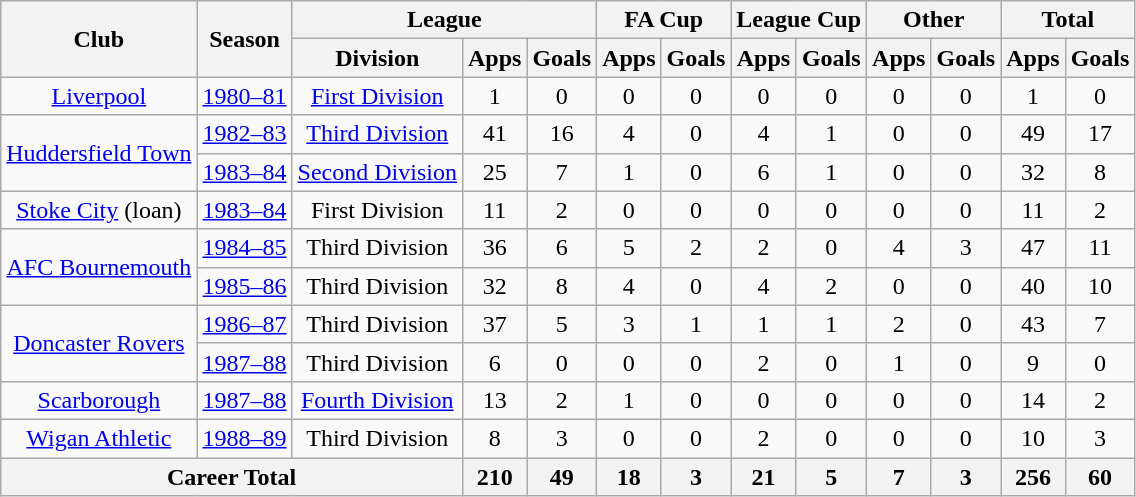<table class="wikitable" style="text-align:center">
<tr>
<th rowspan="2">Club</th>
<th rowspan="2">Season</th>
<th colspan="3">League</th>
<th colspan="2">FA Cup</th>
<th colspan="2">League Cup</th>
<th colspan="2">Other</th>
<th colspan="2">Total</th>
</tr>
<tr>
<th>Division</th>
<th>Apps</th>
<th>Goals</th>
<th>Apps</th>
<th>Goals</th>
<th>Apps</th>
<th>Goals</th>
<th>Apps</th>
<th>Goals</th>
<th>Apps</th>
<th>Goals</th>
</tr>
<tr>
<td><a href='#'>Liverpool</a></td>
<td><a href='#'>1980–81</a></td>
<td><a href='#'>First Division</a></td>
<td>1</td>
<td>0</td>
<td>0</td>
<td>0</td>
<td>0</td>
<td>0</td>
<td>0</td>
<td>0</td>
<td>1</td>
<td>0</td>
</tr>
<tr>
<td rowspan="2"><a href='#'>Huddersfield Town</a></td>
<td><a href='#'>1982–83</a></td>
<td><a href='#'>Third Division</a></td>
<td>41</td>
<td>16</td>
<td>4</td>
<td>0</td>
<td>4</td>
<td>1</td>
<td>0</td>
<td>0</td>
<td>49</td>
<td>17</td>
</tr>
<tr>
<td><a href='#'>1983–84</a></td>
<td><a href='#'>Second Division</a></td>
<td>25</td>
<td>7</td>
<td>1</td>
<td>0</td>
<td>6</td>
<td>1</td>
<td>0</td>
<td>0</td>
<td>32</td>
<td>8</td>
</tr>
<tr>
<td><a href='#'>Stoke City</a> (loan)</td>
<td><a href='#'>1983–84</a></td>
<td>First Division</td>
<td>11</td>
<td>2</td>
<td>0</td>
<td>0</td>
<td>0</td>
<td>0</td>
<td>0</td>
<td>0</td>
<td>11</td>
<td>2</td>
</tr>
<tr>
<td rowspan="2"><a href='#'>AFC Bournemouth</a></td>
<td><a href='#'>1984–85</a></td>
<td>Third Division</td>
<td>36</td>
<td>6</td>
<td>5</td>
<td>2</td>
<td>2</td>
<td>0</td>
<td>4</td>
<td>3</td>
<td>47</td>
<td>11</td>
</tr>
<tr>
<td><a href='#'>1985–86</a></td>
<td>Third Division</td>
<td>32</td>
<td>8</td>
<td>4</td>
<td>0</td>
<td>4</td>
<td>2</td>
<td>0</td>
<td>0</td>
<td>40</td>
<td>10</td>
</tr>
<tr>
<td rowspan="2"><a href='#'>Doncaster Rovers</a></td>
<td><a href='#'>1986–87</a></td>
<td>Third Division</td>
<td>37</td>
<td>5</td>
<td>3</td>
<td>1</td>
<td>1</td>
<td>1</td>
<td>2</td>
<td>0</td>
<td>43</td>
<td>7</td>
</tr>
<tr>
<td><a href='#'>1987–88</a></td>
<td>Third Division</td>
<td>6</td>
<td>0</td>
<td>0</td>
<td>0</td>
<td>2</td>
<td>0</td>
<td>1</td>
<td>0</td>
<td>9</td>
<td>0</td>
</tr>
<tr>
<td><a href='#'>Scarborough</a></td>
<td><a href='#'>1987–88</a></td>
<td><a href='#'>Fourth Division</a></td>
<td>13</td>
<td>2</td>
<td>1</td>
<td>0</td>
<td>0</td>
<td>0</td>
<td>0</td>
<td>0</td>
<td>14</td>
<td>2</td>
</tr>
<tr>
<td><a href='#'>Wigan Athletic</a></td>
<td><a href='#'>1988–89</a></td>
<td>Third Division</td>
<td>8</td>
<td>3</td>
<td>0</td>
<td>0</td>
<td>2</td>
<td>0</td>
<td>0</td>
<td>0</td>
<td>10</td>
<td>3</td>
</tr>
<tr>
<th colspan="3">Career Total</th>
<th>210</th>
<th>49</th>
<th>18</th>
<th>3</th>
<th>21</th>
<th>5</th>
<th>7</th>
<th>3</th>
<th>256</th>
<th>60</th>
</tr>
</table>
